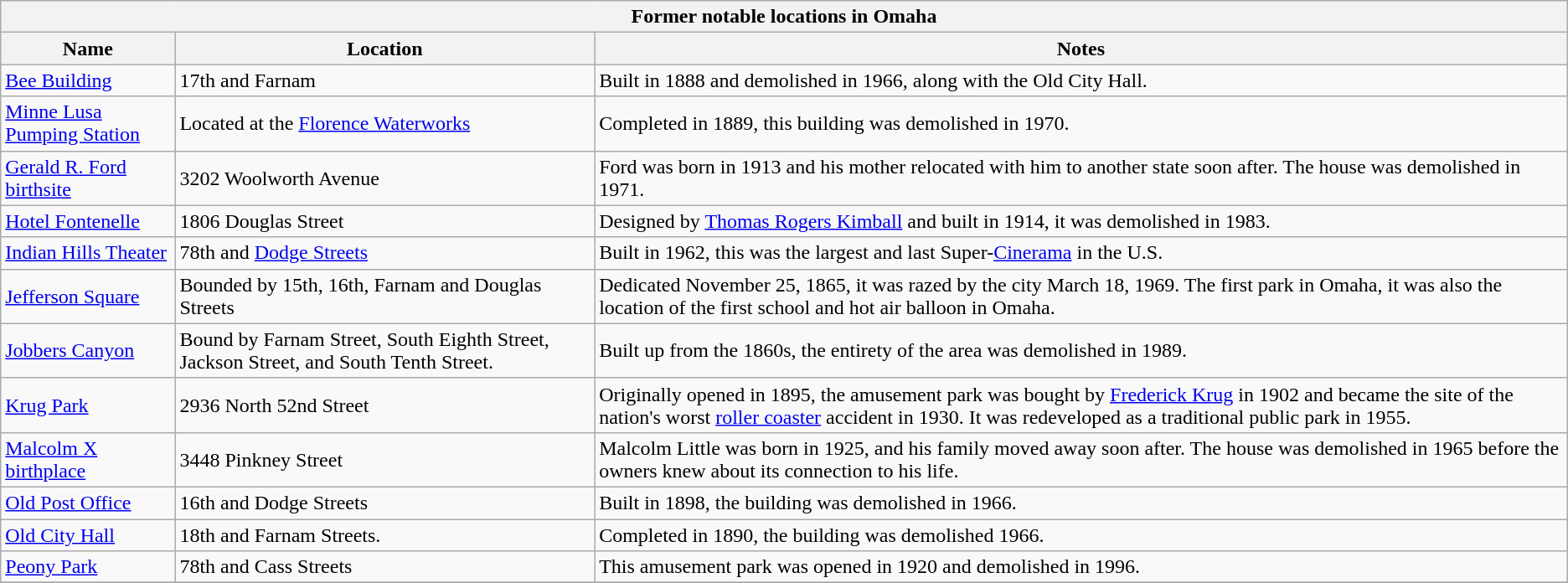<table class="wikitable">
<tr>
<th align="center" colspan="6"><strong>Former notable locations in Omaha</strong></th>
</tr>
<tr>
<th>Name</th>
<th>Location</th>
<th>Notes</th>
</tr>
<tr>
<td><a href='#'>Bee Building</a></td>
<td>17th and Farnam</td>
<td>Built in 1888 and demolished in 1966, along with the Old City Hall.</td>
</tr>
<tr>
<td><a href='#'>Minne Lusa Pumping Station</a></td>
<td>Located at the <a href='#'>Florence Waterworks</a></td>
<td>Completed in 1889, this building was demolished in 1970.</td>
</tr>
<tr>
<td><a href='#'>Gerald R. Ford birthsite</a></td>
<td>3202 Woolworth Avenue</td>
<td>Ford was born in 1913 and his mother relocated with him to another state soon after.  The house was demolished in 1971.</td>
</tr>
<tr>
<td><a href='#'>Hotel Fontenelle</a></td>
<td>1806 Douglas Street</td>
<td>Designed by <a href='#'>Thomas Rogers Kimball</a> and built in 1914, it was demolished in 1983.</td>
</tr>
<tr>
<td><a href='#'>Indian Hills Theater</a></td>
<td>78th and <a href='#'>Dodge Streets</a></td>
<td>Built in 1962, this was the largest and last Super-<a href='#'>Cinerama</a> in the U.S.</td>
</tr>
<tr>
<td><a href='#'>Jefferson Square</a></td>
<td>Bounded by 15th, 16th, Farnam and Douglas Streets</td>
<td>Dedicated November 25, 1865, it was razed by the city March 18, 1969. The first park in Omaha, it was also the location of the first school and hot air balloon in Omaha.</td>
</tr>
<tr>
<td><a href='#'>Jobbers Canyon</a></td>
<td>Bound by Farnam Street, South Eighth Street, Jackson Street, and South Tenth Street.</td>
<td>Built up from the 1860s, the entirety of the area was demolished in 1989.</td>
</tr>
<tr>
<td><a href='#'>Krug Park</a></td>
<td>2936 North 52nd Street</td>
<td>Originally opened in 1895, the amusement park was bought by <a href='#'>Frederick Krug</a> in 1902 and became the site of the nation's worst <a href='#'>roller coaster</a> accident in 1930.  It was redeveloped as a traditional public park in 1955.</td>
</tr>
<tr>
<td><a href='#'>Malcolm X birthplace</a></td>
<td>3448 Pinkney Street</td>
<td>Malcolm Little was born in 1925, and his family moved away soon after. The house was demolished in 1965 before the owners knew about its connection to his life.</td>
</tr>
<tr>
<td><a href='#'>Old Post Office</a></td>
<td>16th and Dodge Streets</td>
<td>Built in 1898, the building was demolished in 1966.</td>
</tr>
<tr>
<td><a href='#'>Old City Hall</a></td>
<td>18th and Farnam Streets.</td>
<td>Completed in 1890, the building was demolished 1966.</td>
</tr>
<tr>
<td><a href='#'>Peony Park</a></td>
<td>78th and Cass Streets</td>
<td>This amusement park was opened in 1920 and demolished in 1996.</td>
</tr>
<tr>
</tr>
</table>
